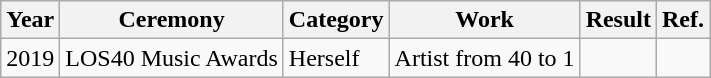<table class="wikitable">
<tr>
<th>Year</th>
<th>Ceremony</th>
<th>Category</th>
<th>Work</th>
<th>Result</th>
<th>Ref.</th>
</tr>
<tr>
<td rowspan = "4">2019</td>
<td>LOS40 Music Awards</td>
<td>Herself</td>
<td>Artist from 40 to 1</td>
<td></td>
<td></td>
</tr>
</table>
